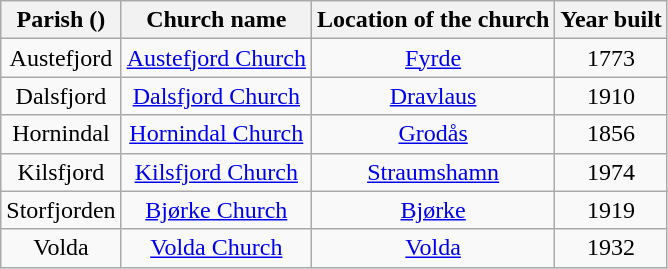<table class="wikitable" style="text-align:center">
<tr>
<th>Parish ()</th>
<th>Church name</th>
<th>Location of the church</th>
<th>Year built</th>
</tr>
<tr>
<td>Austefjord</td>
<td><a href='#'>Austefjord Church</a></td>
<td><a href='#'>Fyrde</a></td>
<td>1773</td>
</tr>
<tr>
<td>Dalsfjord</td>
<td><a href='#'>Dalsfjord Church</a></td>
<td><a href='#'>Dravlaus</a></td>
<td>1910</td>
</tr>
<tr>
<td>Hornindal</td>
<td><a href='#'>Hornindal Church</a></td>
<td><a href='#'>Grodås</a></td>
<td>1856</td>
</tr>
<tr>
<td>Kilsfjord</td>
<td><a href='#'>Kilsfjord Church</a></td>
<td><a href='#'>Straumshamn</a></td>
<td>1974</td>
</tr>
<tr>
<td>Storfjorden</td>
<td><a href='#'>Bjørke Church</a></td>
<td><a href='#'>Bjørke</a></td>
<td>1919</td>
</tr>
<tr>
<td>Volda</td>
<td><a href='#'>Volda Church</a></td>
<td><a href='#'>Volda</a></td>
<td>1932</td>
</tr>
</table>
